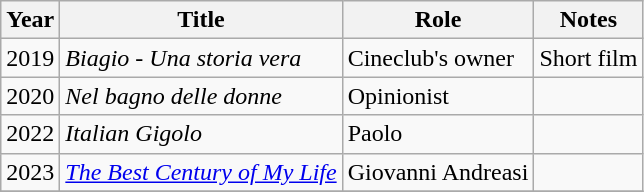<table class="wikitable sortable">
<tr>
<th>Year</th>
<th>Title</th>
<th>Role</th>
<th class="unsortable">Notes</th>
</tr>
<tr>
<td>2019</td>
<td><em>Biagio - Una storia vera</em></td>
<td>Cineclub's owner</td>
<td>Short film</td>
</tr>
<tr>
<td>2020</td>
<td><em>Nel bagno delle donne</em></td>
<td>Opinionist</td>
<td></td>
</tr>
<tr>
<td>2022</td>
<td><em>Italian Gigolo</em></td>
<td>Paolo</td>
<td></td>
</tr>
<tr>
<td>2023</td>
<td><em><a href='#'>The Best Century of My Life</a></em></td>
<td>Giovanni Andreasi</td>
<td></td>
</tr>
<tr>
</tr>
</table>
